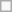<table class=wikitable>
<tr>
<td> </td>
</tr>
</table>
